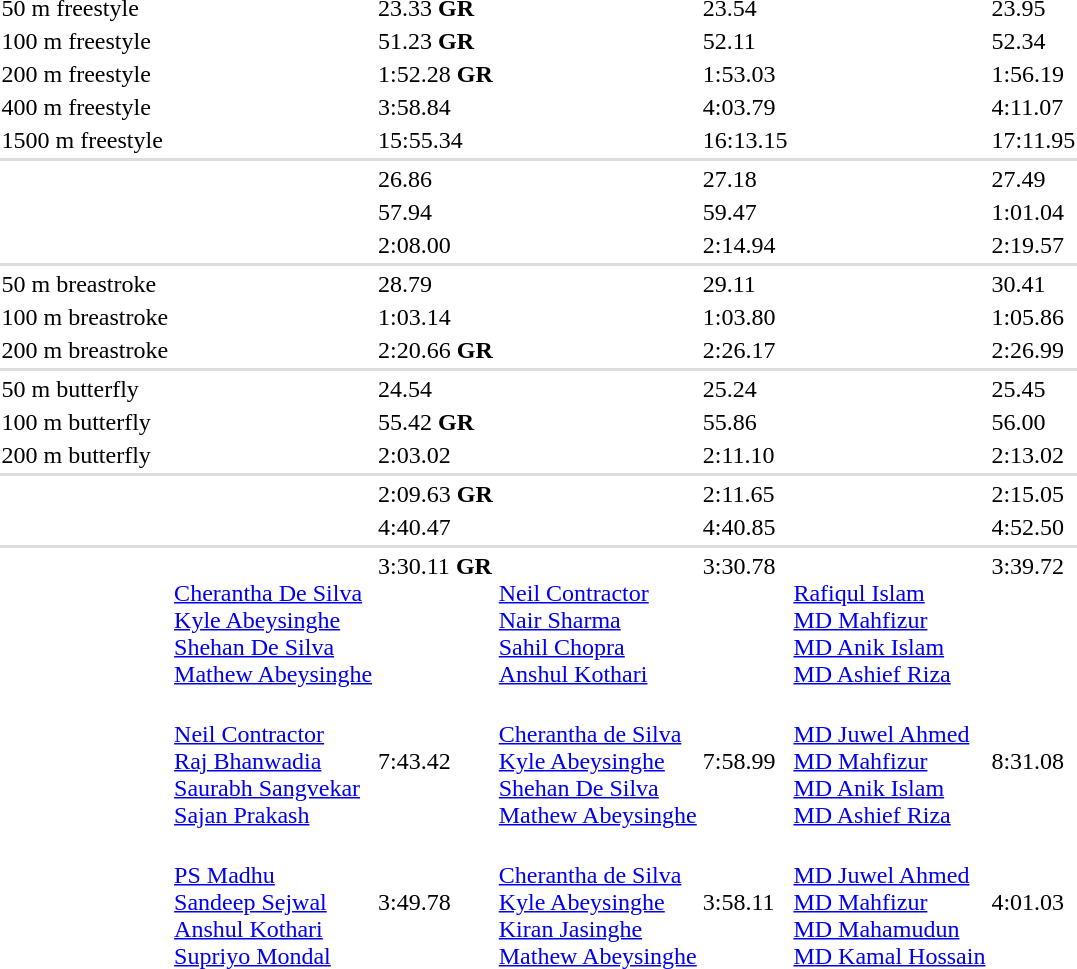<table>
<tr>
<td>50 m freestyle</td>
<td></td>
<td>23.33 <strong>GR</strong></td>
<td></td>
<td>23.54</td>
<td></td>
<td>23.95</td>
</tr>
<tr>
<td>100 m freestyle</td>
<td></td>
<td>51.23 <strong>GR</strong></td>
<td></td>
<td>52.11</td>
<td></td>
<td>52.34</td>
</tr>
<tr>
<td>200 m freestyle</td>
<td></td>
<td>1:52.28 <strong>GR</strong></td>
<td></td>
<td>1:53.03</td>
<td></td>
<td>1:56.19</td>
</tr>
<tr>
<td>400 m freestyle</td>
<td></td>
<td>3:58.84</td>
<td></td>
<td>4:03.79</td>
<td></td>
<td>4:11.07</td>
</tr>
<tr>
<td>1500 m freestyle</td>
<td></td>
<td>15:55.34</td>
<td></td>
<td>16:13.15</td>
<td></td>
<td>17:11.95</td>
</tr>
<tr bgcolor=#DDDDDD>
<td colspan=7></td>
</tr>
<tr valign="top">
<td></td>
<td valign=top></td>
<td>26.86</td>
<td valign=top></td>
<td>27.18</td>
<td valign=top></td>
<td>27.49</td>
</tr>
<tr>
<td></td>
<td valign=top></td>
<td>57.94</td>
<td valign=top></td>
<td>59.47</td>
<td valign=top></td>
<td>1:01.04</td>
</tr>
<tr>
<td></td>
<td valign=top></td>
<td>2:08.00</td>
<td valign=top></td>
<td>2:14.94</td>
<td valign=top></td>
<td>2:19.57</td>
</tr>
<tr bgcolor=#DDDDDD>
<td colspan=7></td>
</tr>
<tr valign="top">
<td>50 m breastroke</td>
<td></td>
<td>28.79</td>
<td></td>
<td>29.11</td>
<td></td>
<td>30.41</td>
</tr>
<tr>
<td>100 m breastroke</td>
<td></td>
<td>1:03.14</td>
<td></td>
<td>1:03.80</td>
<td></td>
<td>1:05.86</td>
</tr>
<tr>
<td>200 m breastroke</td>
<td></td>
<td>2:20.66 <strong>GR</strong></td>
<td></td>
<td>2:26.17</td>
<td></td>
<td>2:26.99</td>
</tr>
<tr bgcolor=#DDDDDD>
<td colspan=7></td>
</tr>
<tr valign="top">
<td>50 m butterfly</td>
<td></td>
<td>24.54</td>
<td></td>
<td>25.24</td>
<td></td>
<td>25.45</td>
</tr>
<tr>
<td>100 m butterfly</td>
<td></td>
<td>55.42 <strong>GR</strong></td>
<td></td>
<td>55.86</td>
<td></td>
<td>56.00</td>
</tr>
<tr>
<td>200 m butterfly</td>
<td></td>
<td>2:03.02</td>
<td></td>
<td>2:11.10</td>
<td></td>
<td>2:13.02</td>
</tr>
<tr bgcolor=#DDDDDD>
<td colspan=7></td>
</tr>
<tr valign="top">
<td></td>
<td></td>
<td>2:09.63 <strong>GR</strong></td>
<td></td>
<td>2:11.65</td>
<td></td>
<td>2:15.05</td>
</tr>
<tr>
<td></td>
<td></td>
<td>4:40.47</td>
<td></td>
<td>4:40.85</td>
<td></td>
<td>4:52.50</td>
</tr>
<tr bgcolor=#DDDDDD>
<td colspan=7></td>
</tr>
<tr valign="top">
<td></td>
<td valign=top><br><a href='#'>Cherantha De Silva</a> <br><a href='#'>Kyle Abeysinghe</a> <br><a href='#'>Shehan De Silva</a> <br><a href='#'>Mathew Abeysinghe</a></td>
<td>3:30.11 <strong>GR</strong></td>
<td valign=top><br><a href='#'>Neil Contractor</a> <br><a href='#'>Nair Sharma</a> <br><a href='#'>Sahil Chopra</a> <br><a href='#'>Anshul Kothari</a></td>
<td>3:30.78</td>
<td valign=top><br><a href='#'>Rafiqul Islam</a> <br><a href='#'>MD Mahfizur</a><br><a href='#'>MD Anik Islam</a><br><a href='#'>MD Ashief Riza</a></td>
<td>3:39.72</td>
</tr>
<tr>
<td></td>
<td valign=top><br><a href='#'>Neil Contractor</a><br><a href='#'>Raj Bhanwadia</a> <br><a href='#'>Saurabh Sangvekar</a> <br><a href='#'>Sajan Prakash</a></td>
<td>7:43.42</td>
<td valign=top><br><a href='#'>Cherantha de Silva</a> <br><a href='#'>Kyle Abeysinghe</a> <br><a href='#'>Shehan De Silva</a> <br><a href='#'>Mathew Abeysinghe</a></td>
<td>7:58.99</td>
<td valign=top><br><a href='#'>MD Juwel Ahmed</a> <br><a href='#'>MD Mahfizur</a><br><a href='#'>MD Anik Islam</a><br><a href='#'>MD Ashief Riza</a></td>
<td>8:31.08</td>
</tr>
<tr>
<td></td>
<td valign=top><br><a href='#'>PS Madhu</a> <br><a href='#'>Sandeep Sejwal</a> <br><a href='#'>Anshul Kothari</a> <br><a href='#'>Supriyo Mondal</a></td>
<td>3:49.78</td>
<td valign=top><br><a href='#'>Cherantha de Silva</a> <br><a href='#'>Kyle Abeysinghe</a> <br><a href='#'>Kiran Jasinghe</a> <br><a href='#'>Mathew Abeysinghe</a></td>
<td>3:58.11</td>
<td valign=top><br><a href='#'>MD Juwel Ahmed</a> <br><a href='#'>MD Mahfizur</a><br><a href='#'>MD Mahamudun</a><br><a href='#'>MD Kamal Hossain</a></td>
<td>4:01.03</td>
</tr>
</table>
